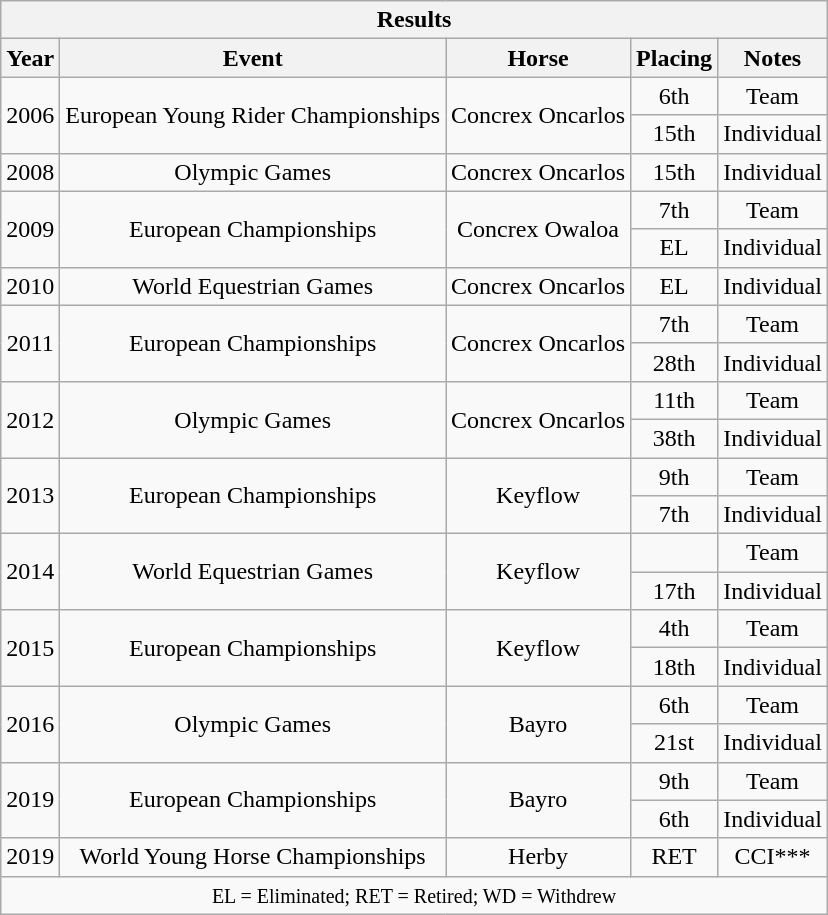<table class="wikitable" style="text-align:center">
<tr>
<th colspan="11" align="center"><strong>Results</strong></th>
</tr>
<tr>
<th>Year</th>
<th>Event</th>
<th>Horse</th>
<th>Placing</th>
<th>Notes</th>
</tr>
<tr>
<td rowspan="2">2006</td>
<td rowspan="2">European Young Rider Championships</td>
<td rowspan="2">Concrex Oncarlos</td>
<td>6th</td>
<td>Team</td>
</tr>
<tr>
<td>15th</td>
<td>Individual</td>
</tr>
<tr>
<td>2008</td>
<td>Olympic Games</td>
<td>Concrex Oncarlos</td>
<td>15th</td>
<td>Individual</td>
</tr>
<tr>
<td rowspan="2">2009</td>
<td rowspan="2">European Championships</td>
<td rowspan="2">Concrex Owaloa</td>
<td>7th</td>
<td>Team</td>
</tr>
<tr>
<td>EL</td>
<td>Individual</td>
</tr>
<tr>
<td>2010</td>
<td>World Equestrian Games</td>
<td>Concrex Oncarlos</td>
<td>EL</td>
<td>Individual</td>
</tr>
<tr>
<td rowspan="2">2011</td>
<td rowspan="2">European Championships</td>
<td rowspan="2">Concrex Oncarlos</td>
<td>7th</td>
<td>Team</td>
</tr>
<tr>
<td>28th</td>
<td>Individual</td>
</tr>
<tr>
<td rowspan="2">2012</td>
<td rowspan="2">Olympic Games</td>
<td rowspan="2">Concrex Oncarlos</td>
<td>11th</td>
<td>Team</td>
</tr>
<tr>
<td>38th</td>
<td>Individual</td>
</tr>
<tr>
<td rowspan="2">2013</td>
<td rowspan="2">European Championships</td>
<td rowspan="2">Keyflow</td>
<td>9th</td>
<td>Team</td>
</tr>
<tr>
<td>7th</td>
<td>Individual</td>
</tr>
<tr>
<td rowspan="2">2014</td>
<td rowspan="2">World Equestrian Games</td>
<td rowspan="2">Keyflow</td>
<td></td>
<td>Team</td>
</tr>
<tr>
<td>17th</td>
<td>Individual</td>
</tr>
<tr>
<td rowspan="2">2015</td>
<td rowspan="2">European Championships</td>
<td rowspan="2">Keyflow</td>
<td>4th</td>
<td>Team</td>
</tr>
<tr>
<td>18th</td>
<td>Individual</td>
</tr>
<tr>
<td rowspan="2">2016</td>
<td rowspan="2">Olympic Games</td>
<td rowspan="2">Bayro</td>
<td>6th</td>
<td>Team</td>
</tr>
<tr>
<td>21st</td>
<td>Individual</td>
</tr>
<tr>
<td rowspan="2">2019</td>
<td rowspan="2">European Championships</td>
<td rowspan="2">Bayro</td>
<td>9th</td>
<td>Team</td>
</tr>
<tr>
<td>6th</td>
<td>Individual</td>
</tr>
<tr>
<td>2019</td>
<td>World Young Horse Championships</td>
<td>Herby</td>
<td>RET</td>
<td>CCI***</td>
</tr>
<tr>
<td colspan="11" align="center"><small> EL = Eliminated; RET = Retired; WD = Withdrew </small></td>
</tr>
</table>
